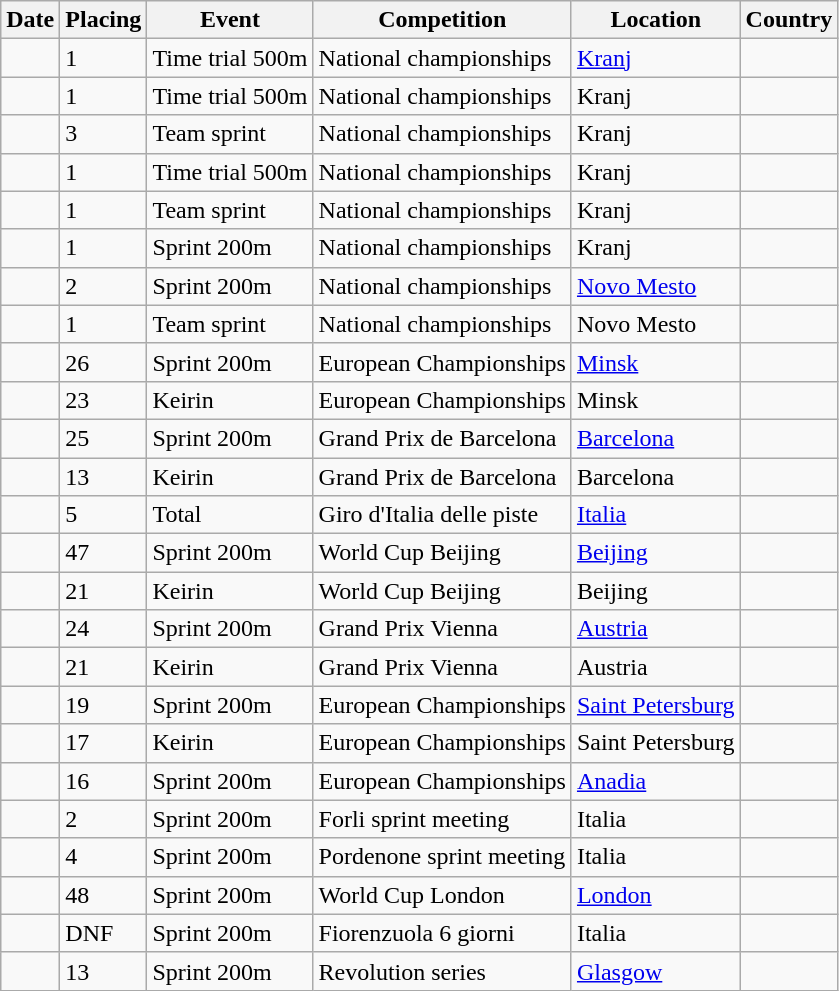<table class="wikitable sortable">
<tr>
<th>Date</th>
<th>Placing</th>
<th>Event</th>
<th>Competition</th>
<th>Location</th>
<th>Country</th>
</tr>
<tr>
<td></td>
<td>1</td>
<td>Time trial 500m</td>
<td>National championships</td>
<td><a href='#'>Kranj</a></td>
<td></td>
</tr>
<tr>
<td></td>
<td>1</td>
<td>Time trial 500m</td>
<td>National championships</td>
<td>Kranj</td>
<td></td>
</tr>
<tr>
<td></td>
<td>3</td>
<td>Team sprint</td>
<td>National championships</td>
<td>Kranj</td>
<td></td>
</tr>
<tr>
<td></td>
<td>1</td>
<td>Time trial 500m</td>
<td>National championships</td>
<td>Kranj</td>
<td></td>
</tr>
<tr>
<td></td>
<td>1</td>
<td>Team sprint</td>
<td>National championships</td>
<td>Kranj</td>
<td></td>
</tr>
<tr>
<td></td>
<td>1</td>
<td>Sprint 200m</td>
<td>National championships</td>
<td>Kranj</td>
<td></td>
</tr>
<tr>
<td></td>
<td>2</td>
<td>Sprint 200m</td>
<td>National championships</td>
<td><a href='#'>Novo Mesto</a></td>
<td></td>
</tr>
<tr>
<td></td>
<td>1</td>
<td>Team sprint</td>
<td>National championships</td>
<td>Novo Mesto</td>
<td></td>
</tr>
<tr>
<td></td>
<td>26</td>
<td>Sprint 200m</td>
<td>European Championships</td>
<td><a href='#'>Minsk</a></td>
<td></td>
</tr>
<tr>
<td></td>
<td>23</td>
<td>Keirin</td>
<td>European Championships</td>
<td>Minsk</td>
<td></td>
</tr>
<tr>
<td></td>
<td>25</td>
<td>Sprint 200m</td>
<td>Grand Prix de Barcelona</td>
<td><a href='#'>Barcelona</a></td>
<td></td>
</tr>
<tr>
<td></td>
<td>13</td>
<td>Keirin</td>
<td>Grand Prix de Barcelona</td>
<td>Barcelona</td>
<td></td>
</tr>
<tr>
<td></td>
<td>5</td>
<td>Total</td>
<td>Giro d'Italia delle piste</td>
<td><a href='#'>Italia</a></td>
<td></td>
</tr>
<tr>
<td></td>
<td>47</td>
<td>Sprint 200m</td>
<td>World Cup Beijing</td>
<td><a href='#'>Beijing</a></td>
<td></td>
</tr>
<tr>
<td></td>
<td>21</td>
<td>Keirin</td>
<td>World Cup Beijing</td>
<td>Beijing</td>
<td></td>
</tr>
<tr>
<td></td>
<td>24</td>
<td>Sprint 200m</td>
<td>Grand Prix Vienna</td>
<td><a href='#'>Austria</a></td>
<td></td>
</tr>
<tr>
<td></td>
<td>21</td>
<td>Keirin</td>
<td>Grand Prix Vienna</td>
<td>Austria</td>
<td></td>
</tr>
<tr>
<td></td>
<td>19</td>
<td>Sprint 200m</td>
<td>European Championships</td>
<td><a href='#'>Saint Petersburg</a></td>
<td></td>
</tr>
<tr>
<td></td>
<td>17</td>
<td>Keirin</td>
<td>European Championships</td>
<td>Saint Petersburg</td>
<td></td>
</tr>
<tr>
<td></td>
<td>16</td>
<td>Sprint 200m</td>
<td>European Championships</td>
<td><a href='#'>Anadia</a></td>
<td></td>
</tr>
<tr>
<td></td>
<td>2</td>
<td>Sprint 200m</td>
<td>Forli sprint meeting</td>
<td>Italia</td>
<td></td>
</tr>
<tr>
<td></td>
<td>4</td>
<td>Sprint 200m</td>
<td>Pordenone sprint meeting</td>
<td>Italia</td>
<td></td>
</tr>
<tr>
<td></td>
<td>48</td>
<td>Sprint 200m</td>
<td>World Cup London</td>
<td><a href='#'>London</a></td>
<td></td>
</tr>
<tr>
<td></td>
<td>DNF</td>
<td>Sprint 200m</td>
<td>Fiorenzuola 6 giorni</td>
<td>Italia</td>
<td></td>
</tr>
<tr>
<td></td>
<td>13</td>
<td>Sprint 200m</td>
<td>Revolution series</td>
<td><a href='#'>Glasgow</a></td>
<td></td>
</tr>
</table>
